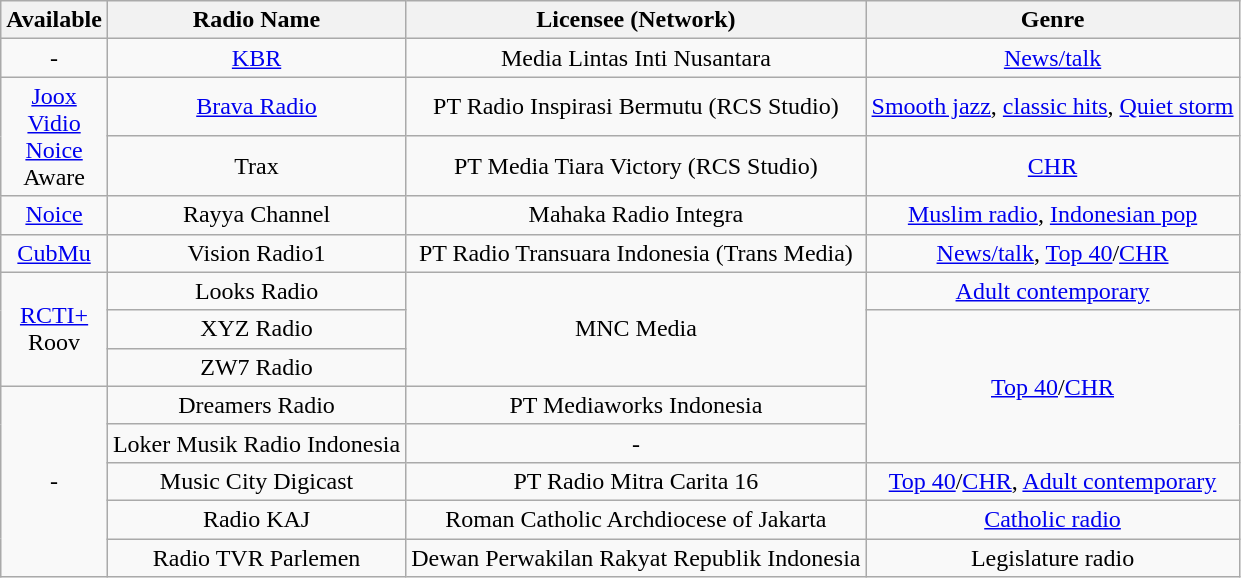<table class="wikitable" style="text-align: center;">
<tr>
<th>Available</th>
<th>Radio Name</th>
<th>Licensee (Network)</th>
<th>Genre</th>
</tr>
<tr>
<td>-</td>
<td><a href='#'>KBR</a></td>
<td>Media Lintas Inti Nusantara</td>
<td><a href='#'>News/talk</a></td>
</tr>
<tr>
<td rowspan="2"><a href='#'>Joox</a><br><a href='#'>Vidio</a><br><a href='#'>Noice</a><br>Aware</td>
<td><a href='#'>Brava Radio</a></td>
<td>PT Radio Inspirasi Bermutu (RCS Studio)</td>
<td><a href='#'>Smooth jazz</a>, <a href='#'>classic hits</a>, <a href='#'>Quiet storm</a></td>
</tr>
<tr>
<td>Trax</td>
<td>PT Media Tiara Victory (RCS Studio)</td>
<td><a href='#'>CHR</a></td>
</tr>
<tr>
<td><a href='#'>Noice</a></td>
<td>Rayya Channel</td>
<td>Mahaka Radio Integra</td>
<td><a href='#'>Muslim radio</a>, <a href='#'>Indonesian pop</a></td>
</tr>
<tr>
<td><a href='#'>CubMu</a></td>
<td>Vision Radio1</td>
<td>PT Radio Transuara Indonesia (Trans Media)</td>
<td><a href='#'>News/talk</a>, <a href='#'>Top 40</a>/<a href='#'>CHR</a></td>
</tr>
<tr>
<td rowspan="3"><a href='#'>RCTI+</a><br>Roov</td>
<td>Looks Radio</td>
<td rowspan="3">MNC Media</td>
<td><a href='#'>Adult contemporary</a></td>
</tr>
<tr>
<td>XYZ Radio</td>
<td rowspan="4"><a href='#'>Top 40</a>/<a href='#'>CHR</a></td>
</tr>
<tr>
<td>ZW7 Radio</td>
</tr>
<tr>
<td rowspan="6">-</td>
<td>Dreamers Radio</td>
<td>PT Mediaworks Indonesia</td>
</tr>
<tr>
<td>Loker Musik Radio Indonesia</td>
<td>-</td>
</tr>
<tr>
<td>Music City Digicast</td>
<td>PT Radio Mitra Carita 16</td>
<td><a href='#'>Top 40</a>/<a href='#'>CHR</a>, <a href='#'>Adult contemporary</a></td>
</tr>
<tr>
<td>Radio KAJ</td>
<td>Roman Catholic Archdiocese of Jakarta</td>
<td><a href='#'>Catholic radio</a></td>
</tr>
<tr>
<td>Radio TVR Parlemen</td>
<td>Dewan Perwakilan Rakyat Republik Indonesia</td>
<td>Legislature radio</td>
</tr>
</table>
